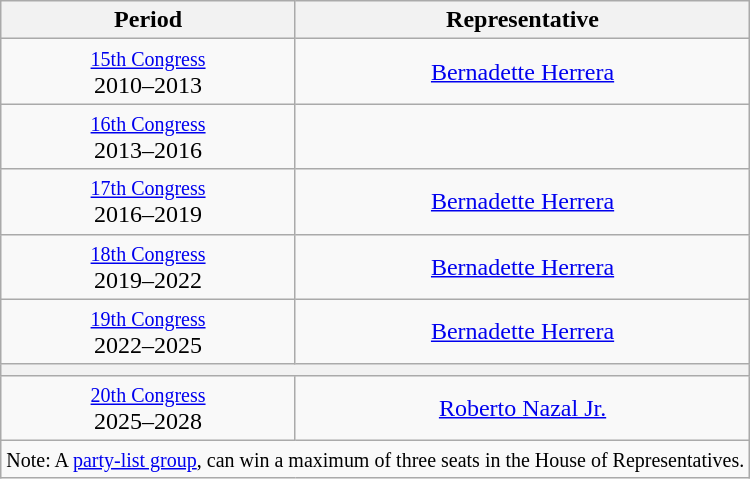<table class="wikitable"; style="text-align:center">
<tr>
<th>Period</th>
<th>Representative</th>
</tr>
<tr>
<td><small><a href='#'>15th Congress</a></small><br>2010–2013</td>
<td><a href='#'>Bernadette Herrera</a></td>
</tr>
<tr>
<td><small><a href='#'>16th Congress</a></small><br>2013–2016</td>
<td></td>
</tr>
<tr>
<td><small><a href='#'>17th Congress</a></small><br>2016–2019</td>
<td><a href='#'>Bernadette Herrera</a></td>
</tr>
<tr>
<td><small><a href='#'>18th Congress</a></small><br>2019–2022</td>
<td><a href='#'>Bernadette Herrera</a></td>
</tr>
<tr>
<td><small><a href='#'>19th Congress</a></small><br>2022–2025</td>
<td><a href='#'>Bernadette Herrera</a></td>
</tr>
<tr>
<th colspan=2></th>
</tr>
<tr>
<td><small><a href='#'>20th Congress</a></small><br>2025–2028<br></td>
<td><a href='#'>Roberto Nazal Jr.</a></td>
</tr>
<tr>
<td colspan=2><small>Note: A <a href='#'>party-list group</a>, can win a maximum of three seats in the House of Representatives.</small></td>
</tr>
</table>
